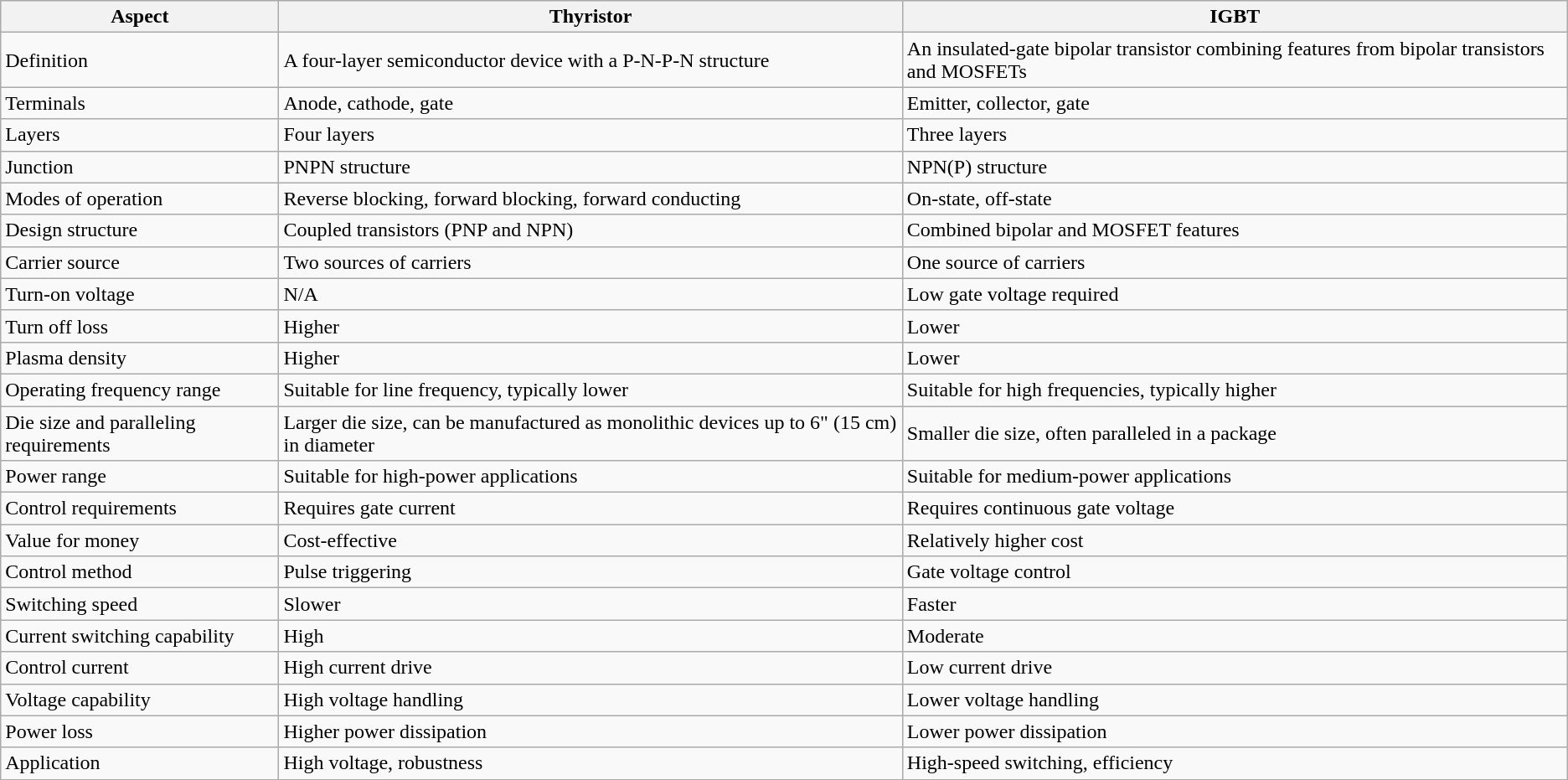<table class="wikitable">
<tr>
<th>Aspect</th>
<th>Thyristor</th>
<th>IGBT</th>
</tr>
<tr>
<td>Definition</td>
<td>A four-layer semiconductor device with a P-N-P-N structure</td>
<td>An insulated-gate bipolar transistor combining features from bipolar transistors and MOSFETs</td>
</tr>
<tr>
<td>Terminals</td>
<td>Anode, cathode, gate</td>
<td>Emitter, collector, gate</td>
</tr>
<tr>
<td>Layers</td>
<td>Four layers</td>
<td>Three layers</td>
</tr>
<tr>
<td>Junction</td>
<td>PNPN structure</td>
<td>NPN(P) structure</td>
</tr>
<tr>
<td>Modes of operation</td>
<td>Reverse blocking, forward blocking, forward conducting</td>
<td>On-state, off-state</td>
</tr>
<tr>
<td>Design structure</td>
<td>Coupled transistors (PNP and NPN)</td>
<td>Combined bipolar and MOSFET features</td>
</tr>
<tr>
<td>Carrier source</td>
<td>Two sources of carriers</td>
<td>One source of carriers</td>
</tr>
<tr>
<td>Turn-on voltage</td>
<td>N/A</td>
<td>Low gate voltage required</td>
</tr>
<tr>
<td>Turn off loss</td>
<td>Higher</td>
<td>Lower</td>
</tr>
<tr>
<td>Plasma density</td>
<td>Higher</td>
<td>Lower</td>
</tr>
<tr>
<td>Operating frequency range</td>
<td>Suitable for line frequency, typically lower</td>
<td>Suitable for high frequencies, typically higher</td>
</tr>
<tr>
<td>Die size and paralleling requirements</td>
<td>Larger die size, can be manufactured as monolithic devices up to 6" (15 cm) in diameter</td>
<td>Smaller die size, often paralleled in a package</td>
</tr>
<tr>
<td>Power range</td>
<td>Suitable for high-power applications</td>
<td>Suitable for medium-power applications</td>
</tr>
<tr>
<td>Control requirements</td>
<td>Requires gate current</td>
<td>Requires continuous gate voltage</td>
</tr>
<tr>
<td>Value for money</td>
<td>Cost-effective</td>
<td>Relatively higher cost</td>
</tr>
<tr>
<td>Control method</td>
<td>Pulse triggering</td>
<td>Gate voltage control</td>
</tr>
<tr>
<td>Switching speed</td>
<td>Slower</td>
<td>Faster</td>
</tr>
<tr>
<td>Current switching capability</td>
<td>High</td>
<td>Moderate</td>
</tr>
<tr>
<td>Control current</td>
<td>High current drive</td>
<td>Low current drive</td>
</tr>
<tr>
<td>Voltage capability</td>
<td>High voltage handling</td>
<td>Lower voltage handling</td>
</tr>
<tr>
<td>Power loss</td>
<td>Higher power dissipation</td>
<td>Lower power dissipation</td>
</tr>
<tr>
<td>Application</td>
<td>High voltage, robustness</td>
<td>High-speed switching, efficiency</td>
</tr>
</table>
